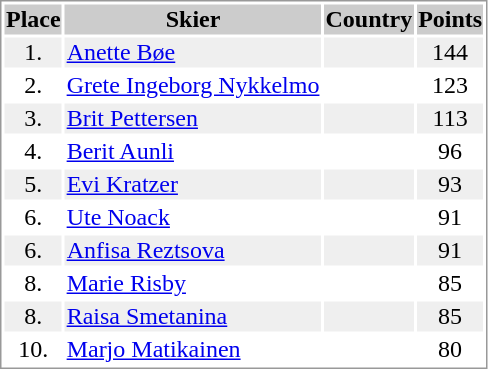<table border="0" style="border: 1px solid #999; background-color:#FFFFFF; text-align:center">
<tr align="center" bgcolor="#CCCCCC">
<th>Place</th>
<th>Skier</th>
<th>Country</th>
<th>Points</th>
</tr>
<tr bgcolor="#EFEFEF">
<td>1.</td>
<td align="left"><a href='#'>Anette Bøe</a></td>
<td align="left"></td>
<td>144</td>
</tr>
<tr>
<td>2.</td>
<td align="left"><a href='#'>Grete Ingeborg Nykkelmo</a></td>
<td align="left"></td>
<td>123</td>
</tr>
<tr bgcolor="#EFEFEF">
<td>3.</td>
<td align="left"><a href='#'>Brit Pettersen</a></td>
<td align="left"></td>
<td>113</td>
</tr>
<tr>
<td>4.</td>
<td align="left"><a href='#'>Berit Aunli</a></td>
<td align="left"></td>
<td>96</td>
</tr>
<tr bgcolor="#EFEFEF">
<td>5.</td>
<td align="left"><a href='#'>Evi Kratzer</a></td>
<td align="left"></td>
<td>93</td>
</tr>
<tr>
<td>6.</td>
<td align="left"><a href='#'>Ute Noack</a></td>
<td align="left"></td>
<td>91</td>
</tr>
<tr bgcolor="#EFEFEF">
<td>6.</td>
<td align="left"><a href='#'>Anfisa Reztsova</a></td>
<td align="left"></td>
<td>91</td>
</tr>
<tr>
<td>8.</td>
<td align="left"><a href='#'>Marie Risby</a></td>
<td align="left"></td>
<td>85</td>
</tr>
<tr bgcolor="#EFEFEF">
<td>8.</td>
<td align="left"><a href='#'>Raisa Smetanina</a></td>
<td align="left"></td>
<td>85</td>
</tr>
<tr>
<td>10.</td>
<td align="left"><a href='#'>Marjo Matikainen</a></td>
<td align="left"></td>
<td>80</td>
</tr>
</table>
